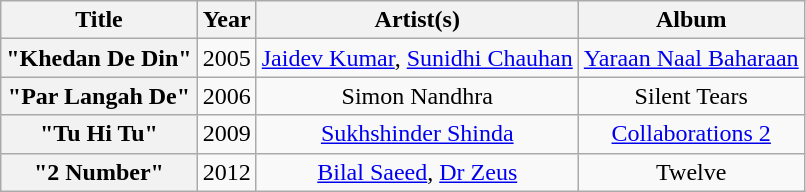<table class="wikitable plainrowheaders" style="text-align:center;">
<tr>
<th scope="col">Title</th>
<th scope="col">Year</th>
<th scope="col">Artist(s)</th>
<th scope="col">Album</th>
</tr>
<tr>
<th scope="row">"Khedan De Din"</th>
<td>2005</td>
<td><a href='#'>Jaidev Kumar</a>, <a href='#'>Sunidhi Chauhan</a></td>
<td><a href='#'>Yaraan Naal Baharaan</a></td>
</tr>
<tr>
<th scope="row">"Par Langah De"</th>
<td>2006</td>
<td>Simon Nandhra</td>
<td>Silent Tears</td>
</tr>
<tr>
<th scope="row">"Tu Hi Tu"</th>
<td>2009</td>
<td><a href='#'>Sukhshinder Shinda</a></td>
<td><a href='#'>Collaborations 2</a></td>
</tr>
<tr>
<th scope="row">"2 Number"</th>
<td>2012</td>
<td><a href='#'>Bilal Saeed</a>, <a href='#'>Dr Zeus</a></td>
<td>Twelve</td>
</tr>
</table>
